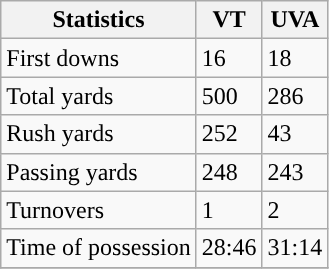<table class="wikitable" style="float: left;">
<tr>
<th>Statistics</th>
<th>VT</th>
<th>UVA</th>
</tr>
<tr>
<td>First downs</td>
<td>16</td>
<td>18</td>
</tr>
<tr>
<td>Total yards</td>
<td>500</td>
<td>286</td>
</tr>
<tr>
<td>Rush yards</td>
<td>252</td>
<td>43</td>
</tr>
<tr>
<td>Passing yards</td>
<td>248</td>
<td>243</td>
</tr>
<tr>
<td>Turnovers</td>
<td>1</td>
<td>2</td>
</tr>
<tr>
<td>Time of possession</td>
<td>28:46</td>
<td>31:14</td>
</tr>
<tr>
</tr>
</table>
